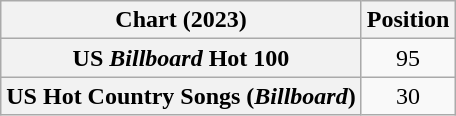<table class="wikitable sortable plainrowheaders" style="text-align:center">
<tr>
<th scope="col">Chart (2023)</th>
<th scope="col">Position</th>
</tr>
<tr>
<th scope="row">US <em>Billboard</em> Hot 100</th>
<td>95</td>
</tr>
<tr>
<th scope="row">US Hot Country Songs (<em>Billboard</em>)</th>
<td>30</td>
</tr>
</table>
